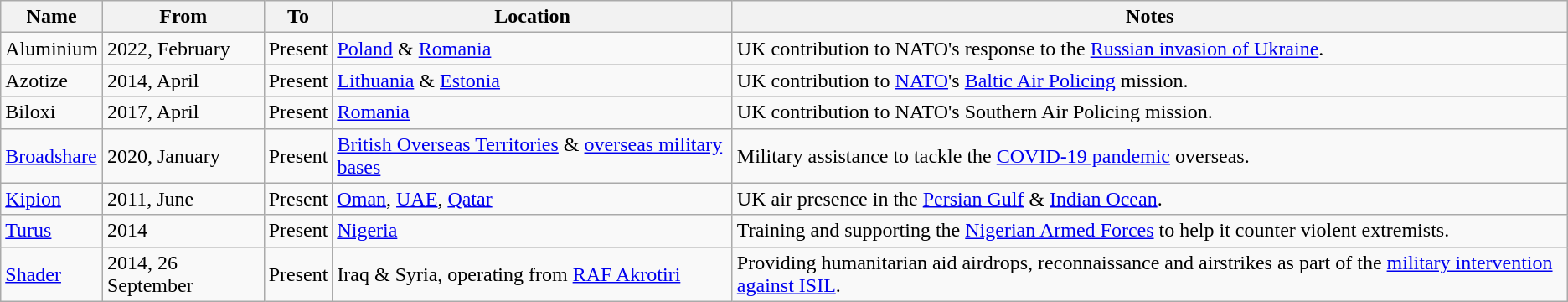<table class="wikitable sortable">
<tr>
<th>Name</th>
<th>From</th>
<th>To</th>
<th>Location</th>
<th>Notes</th>
</tr>
<tr>
<td>Aluminium</td>
<td>2022, February</td>
<td>Present</td>
<td><a href='#'>Poland</a> & <a href='#'>Romania</a></td>
<td>UK contribution to NATO's response to the <a href='#'>Russian invasion of Ukraine</a>.</td>
</tr>
<tr>
<td>Azotize</td>
<td>2014, April</td>
<td>Present</td>
<td><a href='#'>Lithuania</a> & <a href='#'>Estonia</a></td>
<td>UK contribution to <a href='#'>NATO</a>'s <a href='#'>Baltic Air Policing</a> mission.</td>
</tr>
<tr>
<td>Biloxi</td>
<td>2017, April</td>
<td>Present</td>
<td><a href='#'>Romania</a></td>
<td>UK contribution to NATO's Southern Air Policing mission.</td>
</tr>
<tr>
<td><a href='#'>Broadshare</a></td>
<td>2020, January</td>
<td>Present</td>
<td><a href='#'>British Overseas Territories</a> & <a href='#'>overseas military bases</a></td>
<td>Military assistance to tackle the <a href='#'>COVID-19 pandemic</a> overseas.</td>
</tr>
<tr>
<td><a href='#'>Kipion</a></td>
<td>2011, June</td>
<td>Present</td>
<td><a href='#'>Oman</a>, <a href='#'>UAE</a>, <a href='#'>Qatar</a></td>
<td>UK air presence in the <a href='#'>Persian Gulf</a> & <a href='#'>Indian Ocean</a>.</td>
</tr>
<tr>
<td><a href='#'>Turus</a></td>
<td>2014</td>
<td>Present</td>
<td><a href='#'>Nigeria</a></td>
<td>Training and supporting the <a href='#'>Nigerian Armed Forces</a> to help it counter violent extremists.</td>
</tr>
<tr>
<td><a href='#'>Shader</a></td>
<td>2014, 26 September</td>
<td>Present</td>
<td>Iraq & Syria, operating from <a href='#'>RAF Akrotiri</a></td>
<td>Providing humanitarian aid airdrops, reconnaissance and airstrikes as part of the <a href='#'>military intervention against ISIL</a>.</td>
</tr>
</table>
